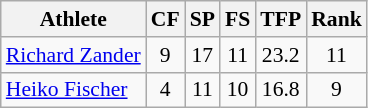<table class="wikitable" border="1" style="font-size:90%">
<tr>
<th>Athlete</th>
<th>CF</th>
<th>SP</th>
<th>FS</th>
<th>TFP</th>
<th>Rank</th>
</tr>
<tr align=center>
<td align=left><a href='#'>Richard Zander</a></td>
<td>9</td>
<td>17</td>
<td>11</td>
<td>23.2</td>
<td>11</td>
</tr>
<tr align=center>
<td align=left><a href='#'>Heiko Fischer</a></td>
<td>4</td>
<td>11</td>
<td>10</td>
<td>16.8</td>
<td>9</td>
</tr>
</table>
